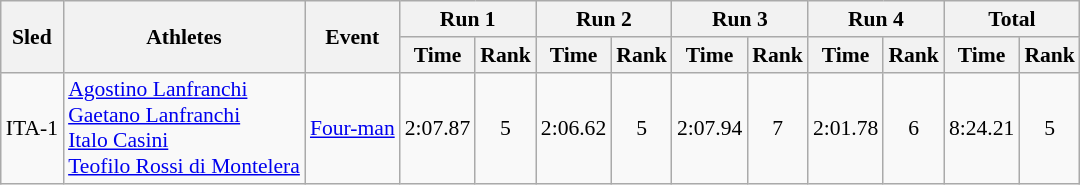<table class="wikitable" border="1" style="font-size:90%">
<tr>
<th rowspan="2">Sled</th>
<th rowspan="2">Athletes</th>
<th rowspan="2">Event</th>
<th colspan="2">Run 1</th>
<th colspan="2">Run 2</th>
<th colspan="2">Run 3</th>
<th colspan="2">Run 4</th>
<th colspan="2">Total</th>
</tr>
<tr>
<th>Time</th>
<th>Rank</th>
<th>Time</th>
<th>Rank</th>
<th>Time</th>
<th>Rank</th>
<th>Time</th>
<th>Rank</th>
<th>Time</th>
<th>Rank</th>
</tr>
<tr>
<td align="center">ITA-1</td>
<td><a href='#'>Agostino Lanfranchi</a><br><a href='#'>Gaetano Lanfranchi</a><br><a href='#'>Italo Casini</a><br><a href='#'>Teofilo Rossi di Montelera</a></td>
<td><a href='#'>Four-man</a></td>
<td align="center">2:07.87</td>
<td align="center">5</td>
<td align="center">2:06.62</td>
<td align="center">5</td>
<td align="center">2:07.94</td>
<td align="center">7</td>
<td align="center">2:01.78</td>
<td align="center">6</td>
<td align="center">8:24.21</td>
<td align="center">5</td>
</tr>
</table>
